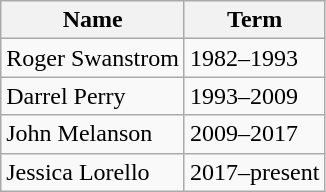<table class=wikitable>
<tr>
<th>Name</th>
<th>Term</th>
</tr>
<tr>
<td>Roger Swanstrom</td>
<td>1982–1993</td>
</tr>
<tr>
<td>Darrel Perry</td>
<td>1993–2009</td>
</tr>
<tr>
<td>John Melanson</td>
<td>2009–2017</td>
</tr>
<tr>
<td>Jessica Lorello</td>
<td>2017–present</td>
</tr>
</table>
